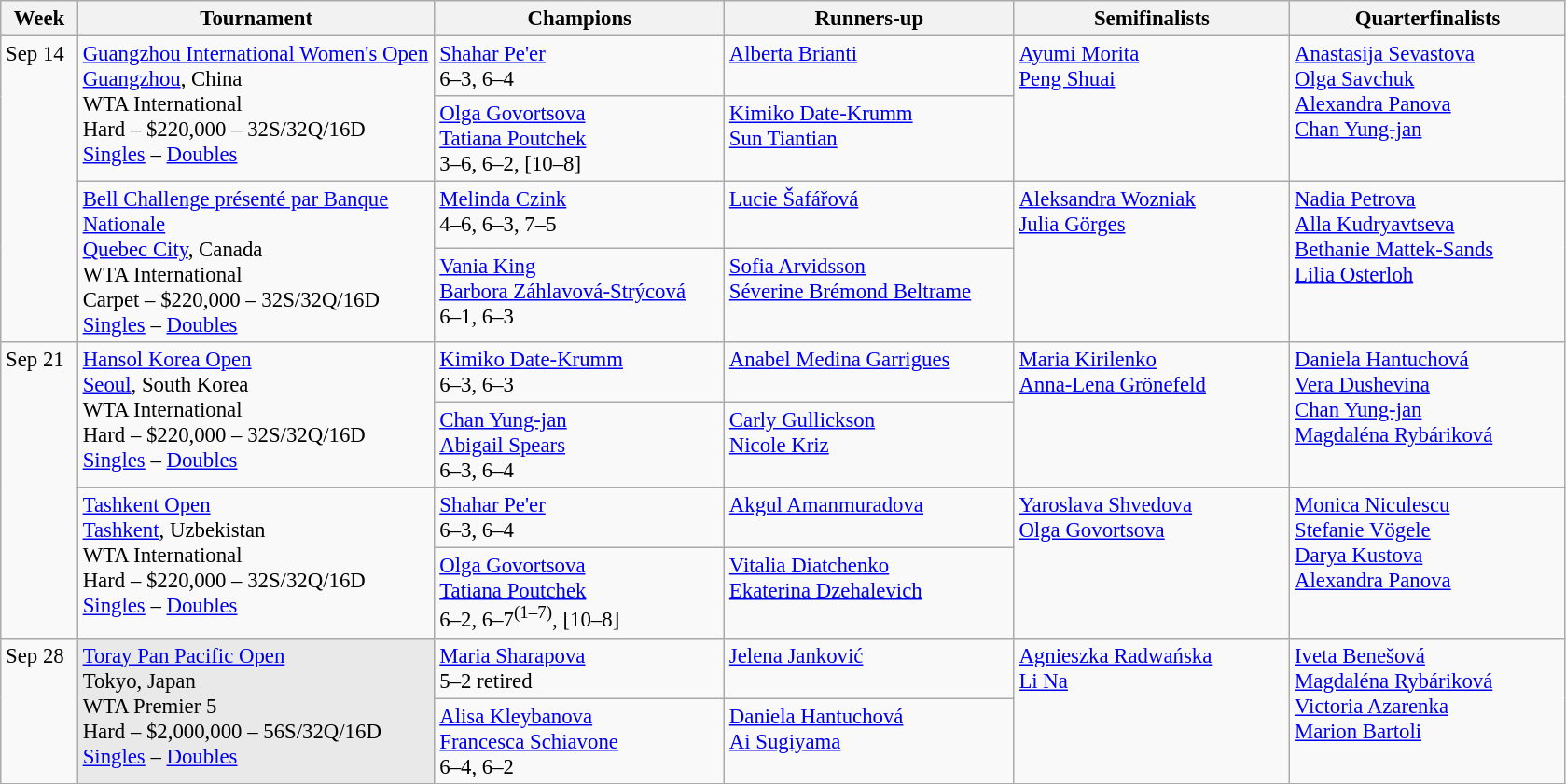<table class=wikitable style=font-size:95%>
<tr>
<th style="width:48px;">Week</th>
<th style="width:248px;">Tournament</th>
<th style="width:200px;">Champions</th>
<th style="width:200px;">Runners-up</th>
<th style="width:190px;">Semifinalists</th>
<th style="width:190px;">Quarterfinalists</th>
</tr>
<tr valign=top>
<td rowspan=4>Sep 14</td>
<td rowspan=2><a href='#'>Guangzhou International Women's Open</a><br><a href='#'>Guangzhou</a>, China<br>WTA International<br>Hard – $220,000 – 32S/32Q/16D<br><a href='#'>Singles</a> – <a href='#'>Doubles</a></td>
<td> <a href='#'>Shahar Pe'er</a><br>6–3, 6–4</td>
<td> <a href='#'>Alberta Brianti</a></td>
<td rowspan=2> <a href='#'>Ayumi Morita</a><br> <a href='#'>Peng Shuai</a></td>
<td rowspan=2> <a href='#'>Anastasija Sevastova</a><br> <a href='#'>Olga Savchuk</a><br> <a href='#'>Alexandra Panova</a><br> <a href='#'>Chan Yung-jan</a></td>
</tr>
<tr valign=top>
<td> <a href='#'>Olga Govortsova</a> <br>  <a href='#'>Tatiana Poutchek</a><br>3–6, 6–2, [10–8]</td>
<td> <a href='#'>Kimiko Date-Krumm</a> <br> <a href='#'>Sun Tiantian</a></td>
</tr>
<tr valign=top>
<td rowspan=2><a href='#'>Bell Challenge présenté par Banque Nationale</a><br><a href='#'>Quebec City</a>, Canada<br>WTA International<br>Carpet – $220,000 – 32S/32Q/16D<br><a href='#'>Singles</a> – <a href='#'>Doubles</a></td>
<td> <a href='#'>Melinda Czink</a><br>4–6, 6–3, 7–5</td>
<td> <a href='#'>Lucie Šafářová</a></td>
<td rowspan=2> <a href='#'>Aleksandra Wozniak</a><br>  <a href='#'>Julia Görges</a></td>
<td rowspan=2> <a href='#'>Nadia Petrova</a><br> <a href='#'>Alla Kudryavtseva</a><br> <a href='#'>Bethanie Mattek-Sands</a><br> <a href='#'>Lilia Osterloh</a></td>
</tr>
<tr valign=top>
<td> <a href='#'>Vania King</a> <br>  <a href='#'>Barbora Záhlavová-Strýcová</a><br>6–1, 6–3</td>
<td> <a href='#'>Sofia Arvidsson</a> <br> <a href='#'>Séverine Brémond Beltrame</a></td>
</tr>
<tr valign=top>
<td rowspan=4>Sep 21</td>
<td rowspan=2><a href='#'>Hansol Korea Open</a><br> <a href='#'>Seoul</a>, South Korea<br>WTA International<br>Hard – $220,000 – 32S/32Q/16D <br><a href='#'>Singles</a> – <a href='#'>Doubles</a></td>
<td> <a href='#'>Kimiko Date-Krumm</a> <br>6–3, 6–3</td>
<td> <a href='#'>Anabel Medina Garrigues</a></td>
<td rowspan=2> <a href='#'>Maria Kirilenko</a><br> <a href='#'>Anna-Lena Grönefeld</a></td>
<td rowspan=2> <a href='#'>Daniela Hantuchová</a><br> <a href='#'>Vera Dushevina</a><br> <a href='#'>Chan Yung-jan</a><br> <a href='#'>Magdaléna Rybáriková</a></td>
</tr>
<tr valign=top>
<td> <a href='#'>Chan Yung-jan</a> <br>  <a href='#'>Abigail Spears</a><br>6–3, 6–4</td>
<td> <a href='#'>Carly Gullickson</a> <br> <a href='#'>Nicole Kriz</a></td>
</tr>
<tr valign=top>
<td rowspan=2><a href='#'>Tashkent Open</a><br> <a href='#'>Tashkent</a>, Uzbekistan<br>WTA International<br>Hard – $220,000 – 32S/32Q/16D<br><a href='#'>Singles</a> – <a href='#'>Doubles</a></td>
<td> <a href='#'>Shahar Pe'er</a><br>6–3, 6–4</td>
<td> <a href='#'>Akgul Amanmuradova</a></td>
<td rowspan=2> <a href='#'>Yaroslava Shvedova</a><br> <a href='#'>Olga Govortsova</a></td>
<td rowspan=2> <a href='#'>Monica Niculescu</a><br> <a href='#'>Stefanie Vögele</a><br> <a href='#'>Darya Kustova</a><br> <a href='#'>Alexandra Panova</a></td>
</tr>
<tr valign=top>
<td> <a href='#'>Olga Govortsova</a> <br> <a href='#'>Tatiana Poutchek</a> <br>6–2, 6–7<sup>(1–7)</sup>, [10–8]</td>
<td> <a href='#'>Vitalia Diatchenko</a> <br> <a href='#'>Ekaterina Dzehalevich</a></td>
</tr>
<tr valign=top>
<td rowspan=2>Sep 28</td>
<td style="background:#e9e9e9;" rowspan=2><a href='#'>Toray Pan Pacific Open</a><br>Tokyo, Japan<br>WTA Premier 5<br>Hard – $2,000,000 – 56S/32Q/16D<br><a href='#'>Singles</a> – <a href='#'>Doubles</a></td>
<td> <a href='#'>Maria Sharapova</a><br> 5–2 retired</td>
<td> <a href='#'>Jelena Janković</a></td>
<td rowspan=2> <a href='#'>Agnieszka Radwańska</a> <br>  <a href='#'>Li Na</a></td>
<td rowspan=2> <a href='#'>Iveta Benešová</a> <br> <a href='#'>Magdaléna Rybáriková</a> <br>  <a href='#'>Victoria Azarenka</a><br> <a href='#'>Marion Bartoli</a></td>
</tr>
<tr valign=top>
<td> <a href='#'>Alisa Kleybanova</a> <br> <a href='#'>Francesca Schiavone</a><br>6–4, 6–2</td>
<td> <a href='#'>Daniela Hantuchová</a> <br> <a href='#'>Ai Sugiyama</a></td>
</tr>
</table>
